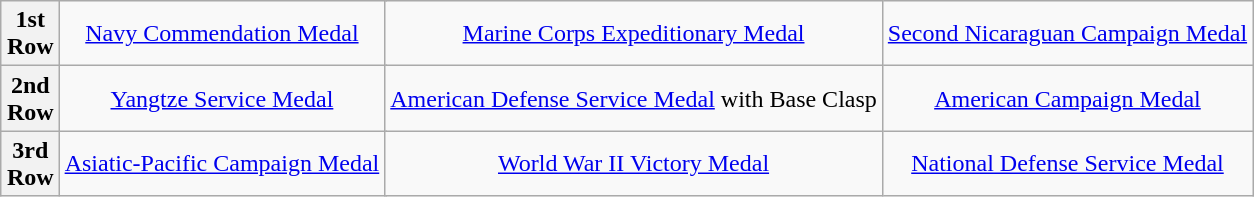<table class="wikitable" style="margin:1em auto; text-align:center;">
<tr>
<th>1st<br>Row</th>
<td colspan="4"><a href='#'>Navy Commendation Medal</a></td>
<td colspan="4"><a href='#'>Marine Corps Expeditionary Medal</a></td>
<td colspan="4"><a href='#'>Second Nicaraguan Campaign Medal</a></td>
</tr>
<tr>
<th>2nd<br>Row</th>
<td colspan="4"><a href='#'>Yangtze Service Medal</a></td>
<td colspan="4"><a href='#'>American Defense Service Medal</a> with Base Clasp</td>
<td colspan="4"><a href='#'>American Campaign Medal</a></td>
</tr>
<tr>
<th>3rd<br>Row</th>
<td colspan="4"><a href='#'>Asiatic-Pacific Campaign Medal</a></td>
<td colspan="4"><a href='#'>World War II Victory Medal</a></td>
<td colspan="4"><a href='#'>National Defense Service Medal</a></td>
</tr>
</table>
